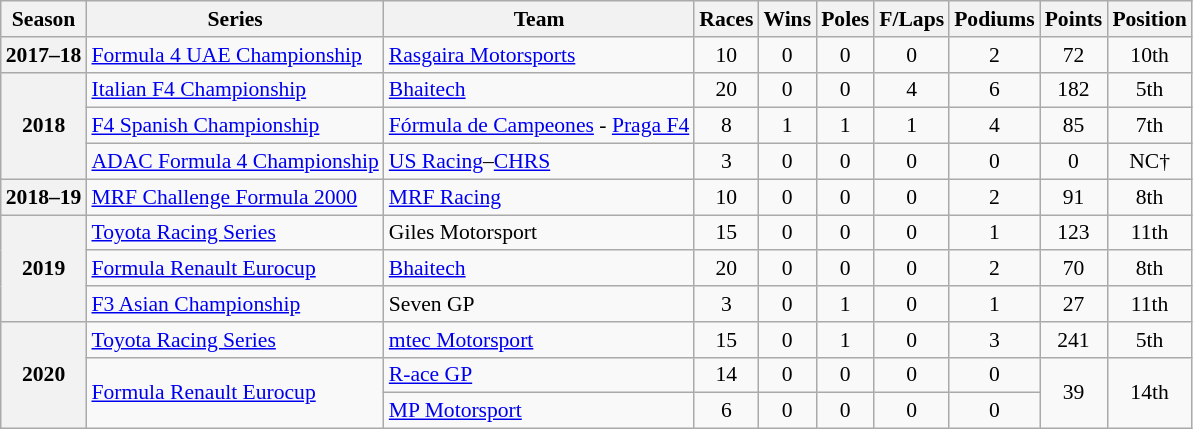<table class="wikitable" style="font-size: 90%; text-align:center">
<tr>
<th>Season</th>
<th>Series</th>
<th>Team</th>
<th>Races</th>
<th>Wins</th>
<th>Poles</th>
<th>F/Laps</th>
<th>Podiums</th>
<th>Points</th>
<th>Position</th>
</tr>
<tr>
<th nowrap>2017–18</th>
<td align=left nowrap><a href='#'>Formula 4 UAE Championship</a></td>
<td align=left><a href='#'>Rasgaira Motorsports</a></td>
<td>10</td>
<td>0</td>
<td>0</td>
<td>0</td>
<td>2</td>
<td>72</td>
<td>10th</td>
</tr>
<tr>
<th rowspan=3>2018</th>
<td align=left><a href='#'>Italian F4 Championship</a></td>
<td align=left><a href='#'>Bhaitech</a></td>
<td>20</td>
<td>0</td>
<td>0</td>
<td>4</td>
<td>6</td>
<td>182</td>
<td>5th</td>
</tr>
<tr>
<td align="left" nowrap><a href='#'>F4 Spanish Championship</a></td>
<td align="left" nowrap><a href='#'>Fórmula de Campeones</a> - <a href='#'>Praga F4</a></td>
<td>8</td>
<td>1</td>
<td>1</td>
<td>1</td>
<td>4</td>
<td>85</td>
<td>7th</td>
</tr>
<tr>
<td align=left><a href='#'>ADAC Formula 4 Championship</a></td>
<td align=left><a href='#'>US Racing</a>–<a href='#'>CHRS</a></td>
<td>3</td>
<td>0</td>
<td>0</td>
<td>0</td>
<td>0</td>
<td>0</td>
<td>NC†</td>
</tr>
<tr>
<th>2018–19</th>
<td align=left><a href='#'>MRF Challenge Formula 2000</a></td>
<td align=left><a href='#'>MRF Racing</a></td>
<td>10</td>
<td>0</td>
<td>0</td>
<td>0</td>
<td>2</td>
<td>91</td>
<td>8th</td>
</tr>
<tr>
<th rowspan=3>2019</th>
<td align=left><a href='#'>Toyota Racing Series</a></td>
<td align=left>Giles Motorsport</td>
<td>15</td>
<td>0</td>
<td>0</td>
<td>0</td>
<td>1</td>
<td>123</td>
<td>11th</td>
</tr>
<tr>
<td align=left><a href='#'>Formula Renault Eurocup</a></td>
<td align=left><a href='#'>Bhaitech</a></td>
<td>20</td>
<td>0</td>
<td>0</td>
<td>0</td>
<td>2</td>
<td>70</td>
<td>8th</td>
</tr>
<tr>
<td align=left><a href='#'>F3 Asian Championship</a></td>
<td align=left nowrap>Seven GP</td>
<td>3</td>
<td>0</td>
<td>1</td>
<td>0</td>
<td>1</td>
<td>27</td>
<td>11th</td>
</tr>
<tr>
<th rowspan=3>2020</th>
<td align=left><a href='#'>Toyota Racing Series</a></td>
<td align=left><a href='#'>mtec Motorsport</a></td>
<td>15</td>
<td>0</td>
<td>1</td>
<td>0</td>
<td>3</td>
<td>241</td>
<td>5th</td>
</tr>
<tr>
<td rowspan=2 align=left><a href='#'>Formula Renault Eurocup</a></td>
<td align=left><a href='#'>R-ace GP</a></td>
<td>14</td>
<td>0</td>
<td>0</td>
<td>0</td>
<td>0</td>
<td rowspan=2>39</td>
<td rowspan=2>14th</td>
</tr>
<tr>
<td align=left><a href='#'>MP Motorsport</a></td>
<td>6</td>
<td>0</td>
<td>0</td>
<td>0</td>
<td>0</td>
</tr>
</table>
